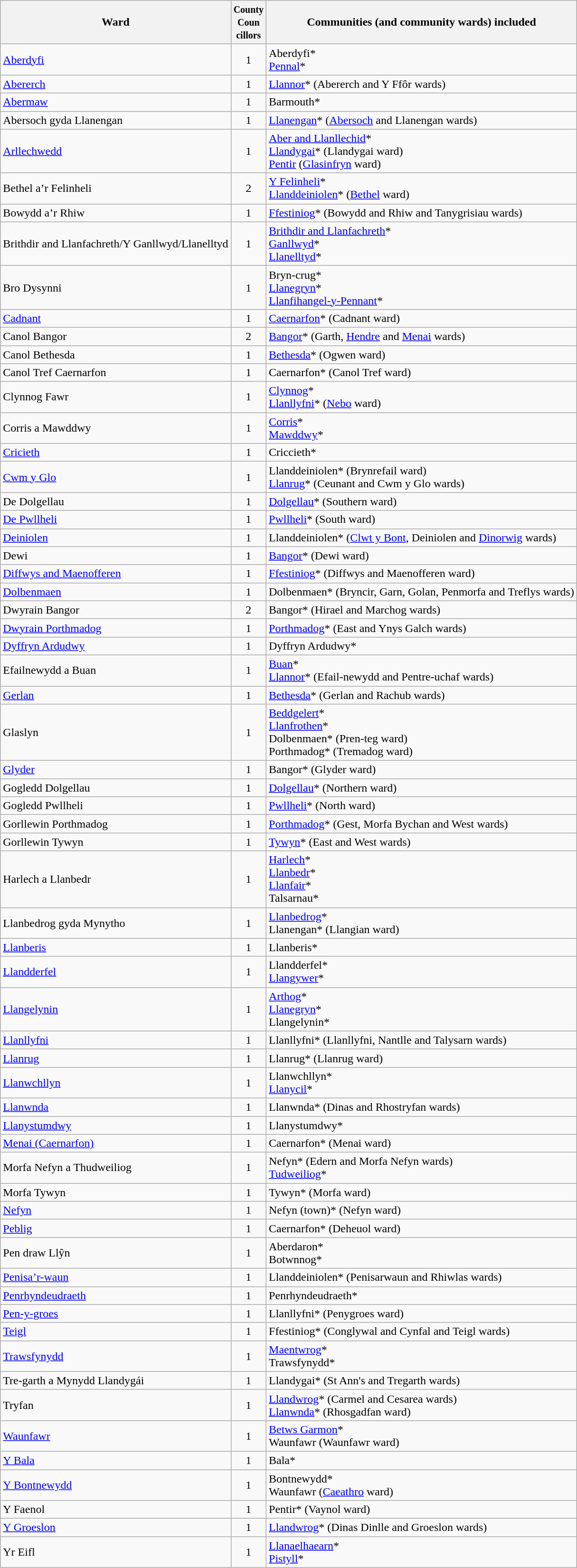<table class="wikitable">
<tr>
<th>Ward</th>
<th><small>County<br>Coun<br>cillors</small></th>
<th>Communities (and community wards) included</th>
</tr>
<tr>
<td><a href='#'>Aberdyfi</a></td>
<td align="center">1</td>
<td>Aberdyfi* <br><a href='#'>Pennal</a>*</td>
</tr>
<tr>
<td><a href='#'>Abererch</a></td>
<td align="center">1</td>
<td><a href='#'>Llannor</a>* (Abererch and Y Ffôr wards)</td>
</tr>
<tr>
<td><a href='#'>Abermaw</a></td>
<td align="center">1</td>
<td>Barmouth*</td>
</tr>
<tr>
<td>Abersoch gyda Llanengan</td>
<td align="center">1</td>
<td><a href='#'>Llanengan</a>* (<a href='#'>Abersoch</a> and Llanengan wards)</td>
</tr>
<tr>
<td><a href='#'>Arllechwedd</a></td>
<td align="center">1</td>
<td><a href='#'>Aber and Llanllechid</a>* <br><a href='#'>Llandygai</a>* (Llandygai ward) <br><a href='#'>Pentir</a> (<a href='#'>Glasinfryn</a> ward)</td>
</tr>
<tr>
<td>Bethel a’r Felinheli</td>
<td align="center">2</td>
<td><a href='#'>Y Felinheli</a>* <br><a href='#'>Llanddeiniolen</a>* (<a href='#'>Bethel</a> ward)</td>
</tr>
<tr>
<td>Bowydd a’r Rhiw</td>
<td align="center">1</td>
<td><a href='#'>Ffestiniog</a>* (Bowydd and Rhiw and Tanygrisiau wards)</td>
</tr>
<tr>
<td>Brithdir and Llanfachreth/Y Ganllwyd/Llanelltyd</td>
<td align="center">1</td>
<td><a href='#'>Brithdir and Llanfachreth</a>* <br><a href='#'>Ganllwyd</a>* <br><a href='#'>Llanelltyd</a>*</td>
</tr>
<tr>
<td>Bro Dysynni</td>
<td align="center">1</td>
<td>Bryn-crug* <br><a href='#'>Llanegryn</a>* <br><a href='#'>Llanfihangel-y-Pennant</a>*</td>
</tr>
<tr>
<td><a href='#'>Cadnant</a></td>
<td align="center">1</td>
<td><a href='#'>Caernarfon</a>* (Cadnant ward)</td>
</tr>
<tr>
<td>Canol Bangor</td>
<td align="center">2</td>
<td><a href='#'>Bangor</a>* (Garth, <a href='#'>Hendre</a> and <a href='#'>Menai</a> wards)</td>
</tr>
<tr>
<td>Canol Bethesda</td>
<td align="center">1</td>
<td><a href='#'>Bethesda</a>* (Ogwen ward)</td>
</tr>
<tr>
<td>Canol Tref Caernarfon</td>
<td align="center">1</td>
<td>Caernarfon* (Canol Tref ward)</td>
</tr>
<tr>
<td>Clynnog Fawr</td>
<td align="center">1</td>
<td><a href='#'>Clynnog</a>* <br><a href='#'>Llanllyfni</a>* (<a href='#'>Nebo</a> ward)</td>
</tr>
<tr>
<td>Corris a Mawddwy</td>
<td align="center">1</td>
<td><a href='#'>Corris</a>* <br><a href='#'>Mawddwy</a>*</td>
</tr>
<tr>
<td><a href='#'>Cricieth</a></td>
<td align="center">1</td>
<td>Criccieth*</td>
</tr>
<tr>
<td><a href='#'>Cwm y Glo</a></td>
<td align="center">1</td>
<td>Llanddeiniolen* (Brynrefail ward) <br><a href='#'>Llanrug</a>* (Ceunant and Cwm y Glo wards)</td>
</tr>
<tr>
<td>De Dolgellau</td>
<td align="center">1</td>
<td><a href='#'>Dolgellau</a>* (Southern ward)</td>
</tr>
<tr>
<td><a href='#'>De Pwllheli</a></td>
<td align="center">1</td>
<td><a href='#'>Pwllheli</a>* (South ward)</td>
</tr>
<tr>
<td><a href='#'>Deiniolen</a></td>
<td align="center">1</td>
<td>Llanddeiniolen* (<a href='#'>Clwt y Bont</a>, Deiniolen and <a href='#'>Dinorwig</a> wards)</td>
</tr>
<tr>
<td>Dewi</td>
<td align="center">1</td>
<td><a href='#'>Bangor</a>* (Dewi ward)</td>
</tr>
<tr>
<td><a href='#'>Diffwys and Maenofferen</a></td>
<td align="center">1</td>
<td><a href='#'>Ffestiniog</a>* (Diffwys and Maenofferen ward)</td>
</tr>
<tr>
<td><a href='#'>Dolbenmaen</a></td>
<td align="center">1</td>
<td>Dolbenmaen* (Bryncir, Garn, Golan, Penmorfa and Treflys wards)</td>
</tr>
<tr>
<td>Dwyrain Bangor</td>
<td align="center">2</td>
<td>Bangor* (Hirael and Marchog wards)</td>
</tr>
<tr>
<td><a href='#'>Dwyrain Porthmadog</a></td>
<td align="center">1</td>
<td><a href='#'>Porthmadog</a>* (East and Ynys Galch wards)</td>
</tr>
<tr>
<td><a href='#'>Dyffryn Ardudwy</a></td>
<td align="center">1</td>
<td>Dyffryn Ardudwy*</td>
</tr>
<tr>
<td>Efailnewydd a Buan</td>
<td align="center">1</td>
<td><a href='#'>Buan</a>* <br><a href='#'>Llannor</a>* (Efail-newydd and Pentre-uchaf wards)</td>
</tr>
<tr>
<td><a href='#'>Gerlan</a></td>
<td align="center">1</td>
<td><a href='#'>Bethesda</a>* (Gerlan and Rachub wards)</td>
</tr>
<tr>
<td>Glaslyn</td>
<td align="center">1</td>
<td><a href='#'>Beddgelert</a>* <br><a href='#'>Llanfrothen</a>* <br>Dolbenmaen* (Pren-teg ward) <br>Porthmadog* (Tremadog ward)</td>
</tr>
<tr>
<td><a href='#'>Glyder</a></td>
<td align="center">1</td>
<td>Bangor* (Glyder ward)</td>
</tr>
<tr>
<td>Gogledd Dolgellau</td>
<td align="center">1</td>
<td><a href='#'>Dolgellau</a>* (Northern ward)</td>
</tr>
<tr>
<td>Gogledd Pwllheli</td>
<td align="center">1</td>
<td><a href='#'>Pwllheli</a>* (North ward)</td>
</tr>
<tr>
<td>Gorllewin Porthmadog</td>
<td align="center">1</td>
<td><a href='#'>Porthmadog</a>* (Gest, Morfa Bychan and West wards)</td>
</tr>
<tr>
<td>Gorllewin Tywyn</td>
<td align="center">1</td>
<td><a href='#'>Tywyn</a>* (East and West wards)</td>
</tr>
<tr>
<td>Harlech a Llanbedr</td>
<td align="center">1</td>
<td><a href='#'>Harlech</a>* <br><a href='#'>Llanbedr</a>* <br><a href='#'>Llanfair</a>* <br>Talsarnau*</td>
</tr>
<tr>
<td>Llanbedrog gyda Mynytho</td>
<td align="center">1</td>
<td><a href='#'>Llanbedrog</a>* <br>Llanengan* (Llangian ward)</td>
</tr>
<tr>
<td><a href='#'>Llanberis</a></td>
<td align="center">1</td>
<td>Llanberis*</td>
</tr>
<tr>
<td><a href='#'>Llandderfel</a></td>
<td align="center">1</td>
<td>Llandderfel* <br><a href='#'>Llangywer</a>*</td>
</tr>
<tr>
<td><a href='#'>Llangelynin</a></td>
<td align="center">1</td>
<td><a href='#'>Arthog</a>* <br><a href='#'>Llanegryn</a>* <br>Llangelynin*</td>
</tr>
<tr>
<td><a href='#'>Llanllyfni</a></td>
<td align="center">1</td>
<td>Llanllyfni* (Llanllyfni, Nantlle and Talysarn wards)</td>
</tr>
<tr>
<td><a href='#'>Llanrug</a></td>
<td align="center">1</td>
<td>Llanrug* (Llanrug ward)</td>
</tr>
<tr>
<td><a href='#'>Llanwchllyn</a></td>
<td align="center">1</td>
<td>Llanwchllyn* <br><a href='#'>Llanycil</a>*</td>
</tr>
<tr>
<td><a href='#'>Llanwnda</a></td>
<td align="center">1</td>
<td>Llanwnda* (Dinas and Rhostryfan wards)</td>
</tr>
<tr>
<td><a href='#'>Llanystumdwy</a></td>
<td align="center">1</td>
<td>Llanystumdwy*</td>
</tr>
<tr>
<td><a href='#'>Menai (Caernarfon)</a></td>
<td align="center">1</td>
<td>Caernarfon* (Menai ward)</td>
</tr>
<tr>
<td>Morfa Nefyn a Thudweiliog</td>
<td align="center">1</td>
<td>Nefyn* (Edern and Morfa Nefyn wards) <br><a href='#'>Tudweiliog</a>*</td>
</tr>
<tr>
<td>Morfa Tywyn</td>
<td align="center">1</td>
<td>Tywyn* (Morfa ward)</td>
</tr>
<tr>
<td><a href='#'>Nefyn</a></td>
<td align="center">1</td>
<td>Nefyn (town)* (Nefyn ward)</td>
</tr>
<tr>
<td><a href='#'>Peblig</a></td>
<td align="center">1</td>
<td>Caernarfon* (Deheuol ward)</td>
</tr>
<tr>
<td>Pen draw Llŷn</td>
<td align="center">1</td>
<td>Aberdaron* <br>Botwnnog*</td>
</tr>
<tr>
<td><a href='#'>Penisa’r-waun</a></td>
<td align="center">1</td>
<td>Llanddeiniolen* (Penisarwaun and Rhiwlas wards)</td>
</tr>
<tr>
<td><a href='#'>Penrhyndeudraeth</a></td>
<td align="center">1</td>
<td>Penrhyndeudraeth*</td>
</tr>
<tr>
<td><a href='#'>Pen-y-groes</a></td>
<td align="center">1</td>
<td>Llanllyfni* (Penygroes ward)</td>
</tr>
<tr>
<td><a href='#'>Teigl</a></td>
<td align="center">1</td>
<td>Ffestiniog* (Conglywal and Cynfal and Teigl wards)</td>
</tr>
<tr>
<td><a href='#'>Trawsfynydd</a></td>
<td align="center">1</td>
<td><a href='#'>Maentwrog</a>* <br>Trawsfynydd*</td>
</tr>
<tr>
<td>Tre-garth a Mynydd Llandygái</td>
<td align="center">1</td>
<td>Llandygai* (St Ann's and Tregarth wards)</td>
</tr>
<tr>
<td>Tryfan</td>
<td align="center">1</td>
<td><a href='#'>Llandwrog</a>* (Carmel and Cesarea wards)<br><a href='#'>Llanwnda</a>* (Rhosgadfan ward)</td>
</tr>
<tr>
<td><a href='#'>Waunfawr</a></td>
<td align="center">1</td>
<td><a href='#'>Betws Garmon</a>* <br>Waunfawr (Waunfawr ward)</td>
</tr>
<tr>
<td><a href='#'>Y Bala</a></td>
<td align="center">1</td>
<td>Bala*</td>
</tr>
<tr>
<td><a href='#'>Y Bontnewydd</a></td>
<td align="center">1</td>
<td>Bontnewydd* <br>Waunfawr (<a href='#'>Caeathro</a> ward)</td>
</tr>
<tr>
<td>Y Faenol</td>
<td align="center">1</td>
<td>Pentir* (Vaynol ward)</td>
</tr>
<tr>
<td><a href='#'>Y Groeslon</a></td>
<td align="center">1</td>
<td><a href='#'>Llandwrog</a>* (Dinas Dinlle and Groeslon wards)</td>
</tr>
<tr>
<td>Yr Eifl</td>
<td align="center">1</td>
<td><a href='#'>Llanaelhaearn</a>* <br><a href='#'>Pistyll</a>*</td>
</tr>
</table>
